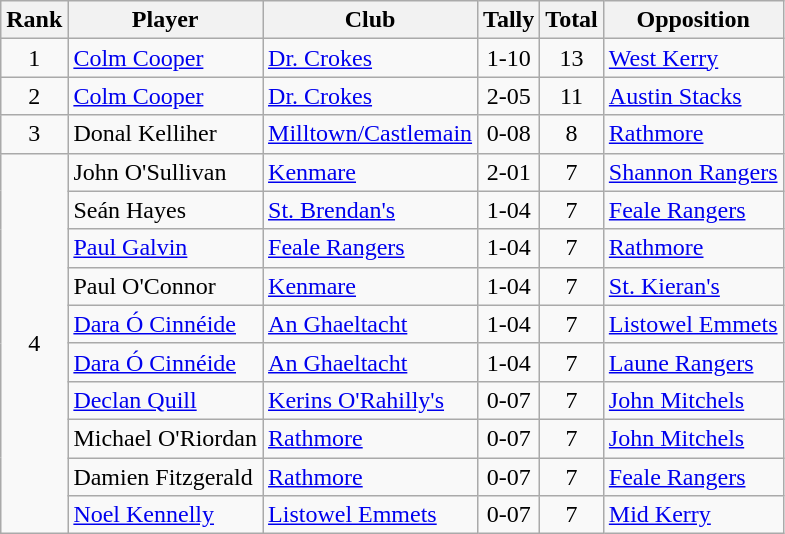<table class="wikitable">
<tr>
<th>Rank</th>
<th>Player</th>
<th>Club</th>
<th>Tally</th>
<th>Total</th>
<th>Opposition</th>
</tr>
<tr>
<td rowspan="1" style="text-align:center;">1</td>
<td><a href='#'>Colm Cooper</a></td>
<td><a href='#'>Dr. Crokes</a></td>
<td align=center>1-10</td>
<td align=center>13</td>
<td><a href='#'>West Kerry</a></td>
</tr>
<tr>
<td rowspan="1" style="text-align:center;">2</td>
<td><a href='#'>Colm Cooper</a></td>
<td><a href='#'>Dr. Crokes</a></td>
<td align=center>2-05</td>
<td align=center>11</td>
<td><a href='#'>Austin Stacks</a></td>
</tr>
<tr>
<td rowspan="1" style="text-align:center;">3</td>
<td>Donal Kelliher</td>
<td><a href='#'>Milltown/Castlemain</a></td>
<td align=center>0-08</td>
<td align=center>8</td>
<td><a href='#'>Rathmore</a></td>
</tr>
<tr>
<td rowspan="10" style="text-align:center;">4</td>
<td>John O'Sullivan</td>
<td><a href='#'>Kenmare</a></td>
<td align=center>2-01</td>
<td align=center>7</td>
<td><a href='#'>Shannon Rangers</a></td>
</tr>
<tr>
<td>Seán Hayes</td>
<td><a href='#'>St. Brendan's</a></td>
<td align=center>1-04</td>
<td align=center>7</td>
<td><a href='#'>Feale Rangers</a></td>
</tr>
<tr>
<td><a href='#'>Paul Galvin</a></td>
<td><a href='#'>Feale Rangers</a></td>
<td align=center>1-04</td>
<td align=center>7</td>
<td><a href='#'>Rathmore</a></td>
</tr>
<tr>
<td>Paul O'Connor</td>
<td><a href='#'>Kenmare</a></td>
<td align=center>1-04</td>
<td align=center>7</td>
<td><a href='#'>St. Kieran's</a></td>
</tr>
<tr>
<td><a href='#'>Dara Ó Cinnéide</a></td>
<td><a href='#'>An Ghaeltacht</a></td>
<td align=center>1-04</td>
<td align=center>7</td>
<td><a href='#'>Listowel Emmets</a></td>
</tr>
<tr>
<td><a href='#'>Dara Ó Cinnéide</a></td>
<td><a href='#'>An Ghaeltacht</a></td>
<td align=center>1-04</td>
<td align=center>7</td>
<td><a href='#'>Laune Rangers</a></td>
</tr>
<tr>
<td><a href='#'>Declan Quill</a></td>
<td><a href='#'>Kerins O'Rahilly's</a></td>
<td align=center>0-07</td>
<td align=center>7</td>
<td><a href='#'>John Mitchels</a></td>
</tr>
<tr>
<td>Michael O'Riordan</td>
<td><a href='#'>Rathmore</a></td>
<td align=center>0-07</td>
<td align=center>7</td>
<td><a href='#'>John Mitchels</a></td>
</tr>
<tr>
<td>Damien Fitzgerald</td>
<td><a href='#'>Rathmore</a></td>
<td align=center>0-07</td>
<td align=center>7</td>
<td><a href='#'>Feale Rangers</a></td>
</tr>
<tr>
<td><a href='#'>Noel Kennelly</a></td>
<td><a href='#'>Listowel Emmets</a></td>
<td align=center>0-07</td>
<td align=center>7</td>
<td><a href='#'>Mid Kerry</a></td>
</tr>
</table>
